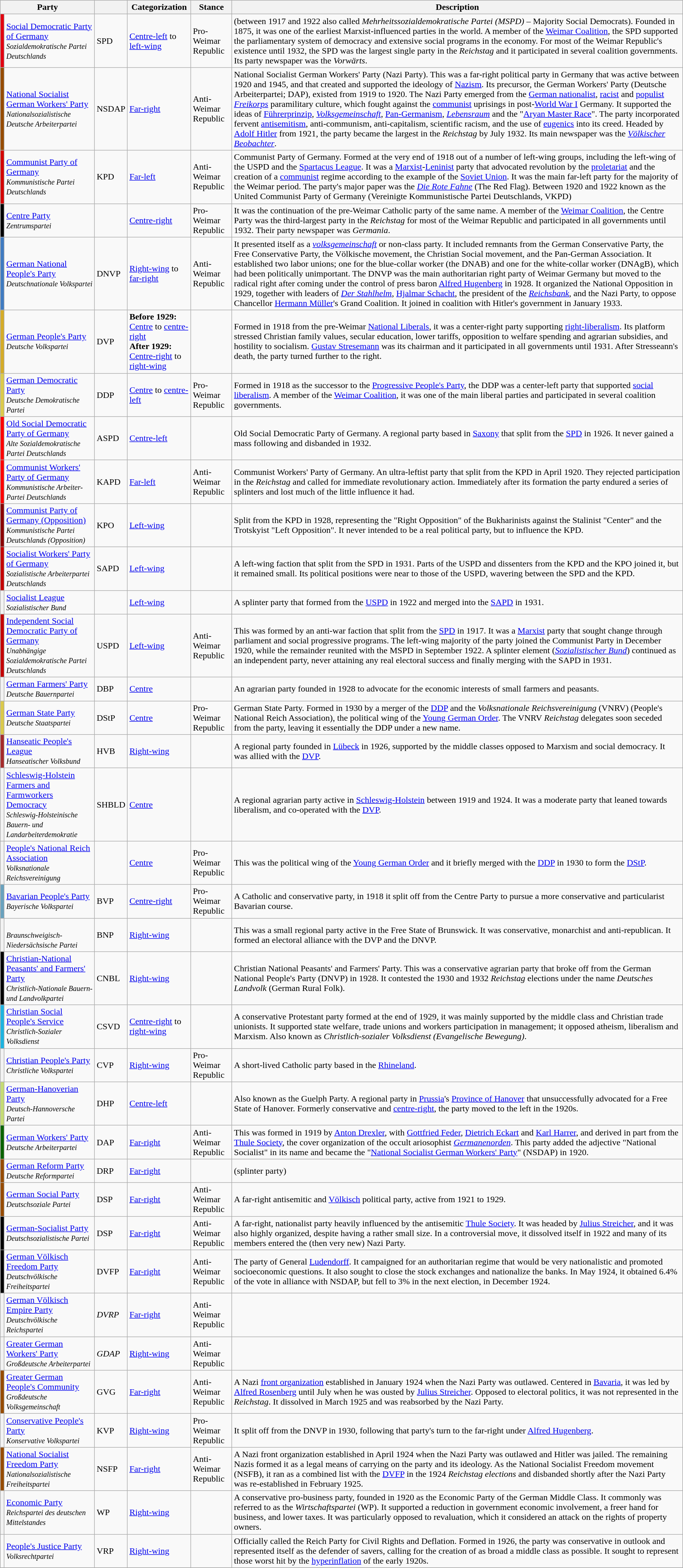<table class="wikitable sortable">
<tr>
<th colspan="2">Party</th>
<th></th>
<th>Categorization</th>
<th>Stance</th>
<th>Description</th>
</tr>
<tr>
<th style="background-color: #E3000F"></th>
<td><a href='#'>Social Democratic Party of Germany</a><br><small><em>Sozialdemokratische Partei Deutschlands</em></small></td>
<td>SPD</td>
<td><a href='#'>Centre-left</a> to <a href='#'>left-wing</a></td>
<td>Pro-Weimar Republic</td>
<td>(between 1917 and 1922 also called <em>Mehrheitssozialdemokratische Partei (MSPD)</em> – Majority Social Democrats). Founded in 1875, it was one of the earliest Marxist-influenced parties in the world. A member of the <a href='#'>Weimar Coalition</a>, the SPD supported the parliamentary system of democracy and extensive social programs in the economy. For most of the Weimar Republic's existence until 1932, the SPD was the largest single party in the <em>Reichstag</em> and it participated in several coalition governments. Its party newspaper was the <em>Vorwärts</em>.</td>
</tr>
<tr>
<th style="background-color: #964B00"></th>
<td><a href='#'>National Socialist German Workers' Party</a><br><small><em>Nationalsozialistische Deutsche Arbeiterpartei</em></small></td>
<td>NSDAP</td>
<td><a href='#'>Far-right</a></td>
<td>Anti-Weimar Republic</td>
<td>National Socialist German Workers' Party (Nazi Party). This was a far-right political party in Germany that was active between 1920 and 1945, and that created and supported the ideology of <a href='#'>Nazism</a>. Its precursor, the German Workers' Party (Deutsche Arbeiterpartei; DAP), existed from 1919 to 1920. The Nazi Party emerged from the <a href='#'>German nationalist</a>, <a href='#'>racist</a> and <a href='#'>populist</a> <em><a href='#'>Freikorps</a></em> paramilitary culture, which fought against the <a href='#'>communist</a> uprisings in post-<a href='#'>World War I</a> Germany. It supported the ideas of <a href='#'>Führerprinzip</a>, <em><a href='#'>Volksgemeinschaft</a></em>, <a href='#'>Pan-Germanism</a>, <em><a href='#'>Lebensraum</a></em> and the "<a href='#'>Aryan Master Race</a>". The party incorporated fervent <a href='#'>antisemitism</a>, anti-communism, anti-capitalism, scientific racism, and the use of <a href='#'>eugenics</a> into its creed. Headed by <a href='#'>Adolf Hitler</a> from 1921, the party became the largest in the <em>Reichstag</em> by July 1932. Its main newspaper was the <em><a href='#'>Völkischer Beobachter</a></em>.</td>
</tr>
<tr>
<th style="background-color: #D40000"></th>
<td><a href='#'>Communist Party of Germany</a><br><small><em>Kommunistische Partei Deutschlands</em></small></td>
<td>KPD</td>
<td><a href='#'>Far-left</a></td>
<td>Anti-Weimar Republic</td>
<td>Communist Party of Germany. Formed at the very end of 1918 out of a number of left-wing groups, including the left-wing of the USPD and the <a href='#'>Spartacus League</a>. It was a <a href='#'>Marxist</a>-<a href='#'>Leninist</a> party that advocated revolution by the <a href='#'>proletariat</a> and the creation of a <a href='#'>communist</a> regime according to the example of the <a href='#'>Soviet Union</a>. It was the main far-left party for the majority of the Weimar period. The party's major paper was the <em><a href='#'>Die Rote Fahne</a></em> (The Red Flag). Between 1920 and 1922 known as the United Communist Party of Germany (Vereinigte Kommunistische Partei Deutschlands, VKPD)</td>
</tr>
<tr>
<th style="background-color: Black"></th>
<td><a href='#'>Centre Party</a><br><small><em>Zentrumspartei</em></small></td>
<td></td>
<td><a href='#'>Centre-right</a></td>
<td>Pro-Weimar Republic</td>
<td>It was the continuation of the pre-Weimar Catholic party of the same name. A member of the <a href='#'>Weimar Coalition</a>, the Centre Party was the third-largest party in the <em>Reichstag</em> for most of the Weimar Republic and participated in all governments until 1932. Their party newspaper was <em>Germania</em>.</td>
</tr>
<tr>
<th style="background-color: #3F7BC1"></th>
<td><a href='#'>German National People's Party</a><br><small><em>Deutschnationale Volkspartei</em></small></td>
<td>DNVP</td>
<td><a href='#'>Right-wing</a> to <a href='#'>far-right</a></td>
<td>Anti-Weimar Republic</td>
<td>It presented itself as a <em><a href='#'>volksgemeinschaft</a></em> or non-class party. It included remnants from the German Conservative Party, the Free Conservative Party, the Völkische movement, the Christian Social movement, and the Pan-German Association. It established two labor unions; one for the blue-collar worker (the DNAB) and one for the white-collar worker (DNAgB), which had been politically unimportant. The DNVP was the main authoritarian right party of Weimar Germany but moved to the radical right after coming under the control of press baron <a href='#'>Alfred Hugenberg</a> in 1928. It organized the National Opposition in 1929, together with leaders of <em><a href='#'>Der Stahlhelm</a></em>, <a href='#'>Hjalmar Schacht</a>, the president of the <em><a href='#'>Reichsbank</a></em>, and the Nazi Party, to oppose Chancellor <a href='#'>Hermann Müller</a>'s Grand Coalition. It joined in coalition with Hitler's government in January 1933.</td>
</tr>
<tr>
<th style="background-color: #D5AC27"></th>
<td><a href='#'>German People's Party</a><br><small><em>Deutsche Volkspartei</em></small></td>
<td>DVP</td>
<td><strong>Before 1929:</strong> <br> <a href='#'>Centre</a> to <a href='#'>centre-right</a> <br> <strong>After 1929:</strong> <br> <a href='#'>Centre-right</a> to <a href='#'>right-wing</a></td>
<td></td>
<td>Formed in 1918 from the pre-Weimar <a href='#'>National Liberals</a>, it was a center-right party supporting <a href='#'>right-liberalism</a>. Its platform stressed Christian family values, secular education, lower tariffs, opposition to welfare spending and agrarian subsidies, and hostility to socialism. <a href='#'>Gustav Stresemann</a> was its chairman and it participated in all governments until 1931. After Stresseann's death, the party turned further to the right.</td>
</tr>
<tr>
<th style="background-color: #DCCA4A"></th>
<td><a href='#'>German Democratic Party</a><br><small><em>Deutsche Demokratische Partei</em></small></td>
<td>DDP</td>
<td><a href='#'>Centre</a> to <a href='#'>centre-left</a></td>
<td>Pro-Weimar Republic</td>
<td>Formed in 1918 as the successor to the <a href='#'>Progressive People's Party</a>, the DDP was a center-left party that supported <a href='#'>social liberalism</a>. A member of the <a href='#'>Weimar Coalition</a>, it was one of the main liberal parties and participated in several coalition governments.</td>
</tr>
<tr>
<th style="background-color: Red"></th>
<td><a href='#'>Old Social Democratic Party of Germany</a><br><small><em>Alte Sozialdemokratische Partei Deutschlands</em></small></td>
<td>ASPD</td>
<td><a href='#'>Centre-left</a></td>
<td></td>
<td>Old Social Democratic Party of Germany. A regional party based in <a href='#'>Saxony</a> that split from the <a href='#'>SPD</a> in 1926. It never gained a mass following and disbanded in 1932.</td>
</tr>
<tr>
<th style="background-color: Red"></th>
<td><a href='#'>Communist Workers' Party of Germany</a><br><small><em>Kommunistische Arbeiter-Partei Deutschlands</em></small></td>
<td>KAPD</td>
<td><a href='#'>Far-left</a></td>
<td>Anti-Weimar Republic</td>
<td>Communist Workers' Party of Germany. An ultra-leftist party that split from the KPD in April 1920. They rejected participation in the <em>Reichstag</em> and called for immediate revolutionary action. Immediately after its formation the party endured a series of splinters and lost much of the little influence it had.</td>
</tr>
<tr>
<th style="background-color: #8B0000"></th>
<td><a href='#'>Communist Party of Germany (Opposition)</a><br><small><em>Kommunistische Partei Deutschlands (Opposition)</em></small></td>
<td>KPO</td>
<td><a href='#'>Left-wing</a></td>
<td></td>
<td>Split from the KPD in 1928, representing the "Right Opposition" of the Bukharinists against the Stalinist "Center" and the Trotskyist "Left Opposition". It never intended to be a real political party, but to influence the KPD.</td>
</tr>
<tr>
<th style="background-color: #C40000"></th>
<td><a href='#'>Socialist Workers' Party of Germany</a><br><small><em>Sozialistische Arbeiterpartei Deutschlands</em></small></td>
<td>SAPD</td>
<td><a href='#'>Left-wing</a></td>
<td></td>
<td>A left-wing faction that split from the SPD in 1931. Parts of the USPD and dissenters from the KPD and the KPO joined it, but it remained small. Its political positions were near to those of the USPD, wavering between the SPD and the KPD.</td>
</tr>
<tr>
<th></th>
<td><a href='#'>Socialist League</a><br><small><em>Sozialistischer Bund</em></small></td>
<td></td>
<td><a href='#'>Left-wing</a></td>
<td></td>
<td>A splinter party that formed from the <a href='#'>USPD</a> in 1922 and merged into the <a href='#'>SAPD</a> in 1931.</td>
</tr>
<tr>
<th style="background-color: #C40000"></th>
<td><a href='#'>Independent Social Democratic Party of Germany</a><br><small><em>Unabhängige Sozialdemokratische Partei Deutschlands</em></small></td>
<td>USPD</td>
<td><a href='#'>Left-wing</a></td>
<td>Anti-Weimar Republic</td>
<td>This was formed by an anti-war faction that split from the <a href='#'>SPD</a> in 1917. It was a <a href='#'>Marxist</a> party that sought change through parliament and social progressive programs. The left-wing majority of the party joined the Communist Party in December 1920, while the remainder reunited with the MSPD in September 1922. A splinter element (<em><a href='#'>Sozialistischer Bund</a></em>) continued as an independent party, never attaining any real electoral success and finally merging with the SAPD in 1931.</td>
</tr>
<tr>
<th></th>
<td><a href='#'>German Farmers' Party</a><br><small><em>Deutsche Bauernpartei</em></small></td>
<td>DBP</td>
<td><a href='#'>Centre</a></td>
<td></td>
<td>An agrarian party founded in 1928 to advocate for the economic interests of small farmers and peasants.</td>
</tr>
<tr>
<th style="background-color: #DBC94B"></th>
<td><a href='#'>German State Party</a><br><small><em>Deutsche Staatspartei</em></small></td>
<td>DStP</td>
<td><a href='#'>Centre</a></td>
<td>Pro-Weimar Republic</td>
<td>German State Party. Formed in 1930 by a merger of the <a href='#'>DDP</a> and the <em>Volksnationale Reichsvereinigung</em> (VNRV) (People's National Reich Association), the political wing of the <a href='#'>Young German Order</a>. The VNRV <em>Reichstag</em> delegates soon seceded from the party, leaving it essentially the DDP under a new name.</td>
</tr>
<tr>
<th style="background-color: #A52A2A"></th>
<td><a href='#'>Hanseatic People's League</a><br><small><em>Hanseatischer Volksbund</em></small></td>
<td>HVB</td>
<td><a href='#'>Right-wing</a></td>
<td></td>
<td>A regional party founded in <a href='#'>Lübeck</a> in 1926, supported by the middle classes opposed to Marxism and social democracy. It was allied with the <a href='#'>DVP</a>.</td>
</tr>
<tr>
<th></th>
<td><a href='#'>Schleswig-Holstein Farmers and Farmworkers Democracy</a><br><small><em>Schleswig-Holsteinische Bauern- und Landarbeiterdemokratie</em></small></td>
<td>SHBLD</td>
<td><a href='#'>Centre</a></td>
<td></td>
<td>A regional agrarian party active in <a href='#'>Schleswig-Holstein</a> between 1919 and 1924. It was a moderate party that leaned towards liberalism, and co-operated with the <a href='#'>DVP</a>.</td>
</tr>
<tr>
<th></th>
<td><a href='#'>People's National Reich Association</a><br><small><em>Volksnationale Reichsvereinigung</em></small></td>
<td></td>
<td><a href='#'>Centre</a></td>
<td>Pro-Weimar Republic</td>
<td>This was the political wing of the <a href='#'>Young German Order</a> and it briefly merged with the <a href='#'>DDP</a> in 1930 to form the <a href='#'>DStP</a>.</td>
</tr>
<tr>
<th style="background-color: #69A2BE"></th>
<td><a href='#'>Bavarian People's Party</a><br><small><em>Bayerische Volkspartei</em></small></td>
<td>BVP</td>
<td><a href='#'>Centre-right</a></td>
<td>Pro-Weimar Republic</td>
<td>A Catholic and conservative party, in 1918 it split off from the Centre Party to pursue a more conservative and particularist Bavarian course.</td>
</tr>
<tr>
<th></th>
<td><br><small><em>Braunschweigisch-Niedersächsische Partei</em></small></td>
<td>BNP</td>
<td><a href='#'>Right-wing</a></td>
<td></td>
<td>This was a small regional party active in the Free State of Brunswick. It was conservative, monarchist and anti-republican. It formed an electoral alliance with the DVP and the DNVP.</td>
</tr>
<tr>
<th style="background-color: Black"></th>
<td><a href='#'>Christian-National Peasants' and Farmers' Party</a><br><small><em>Christlich-Nationale Bauern- und Landvolkpartei</em></small></td>
<td>CNBL</td>
<td><a href='#'>Right-wing</a></td>
<td></td>
<td>Christian National Peasants' and Farmers' Party. This was a conservative agrarian party that broke off from the German National People's Party (DNVP) in 1928. It contested the 1930 and 1932 <em>Reichstag</em> elections under the name <em>Deutsches Landvolk</em> (German Rural Folk).</td>
</tr>
<tr>
<th style="background-color: #1DB4E1"></th>
<td><a href='#'>Christian Social People's Service</a><br><small><em>Christlich-Sozialer Volksdienst</em></small></td>
<td>CSVD</td>
<td><a href='#'>Centre-right</a> to <a href='#'>right-wing</a></td>
<td></td>
<td>A conservative Protestant party formed at the end of 1929, it was mainly supported by the middle class and Christian trade unionists. It supported state welfare, trade unions and workers participation in management; it opposed atheism, liberalism and Marxism. Also known as <em>Christlich-sozialer Volksdienst (Evangelische Bewegung)</em>.</td>
</tr>
<tr>
<th></th>
<td><a href='#'>Christian People's Party</a><br><small><em>Christliche Volkspartei</em></small></td>
<td>CVP</td>
<td><a href='#'>Right-wing</a></td>
<td>Pro-Weimar Republic</td>
<td>A short-lived Catholic party based in the <a href='#'>Rhineland</a>.</td>
</tr>
<tr>
<th style="background-color: #C5DC74"></th>
<td><a href='#'>German-Hanoverian Party</a><br><small><em>Deutsch-Hannoversche Partei</em></small></td>
<td>DHP</td>
<td><a href='#'>Centre-left</a></td>
<td></td>
<td>Also known as the Guelph Party. A regional party in <a href='#'>Prussia</a>'s <a href='#'>Province of Hanover</a> that unsuccessfully advocated for a Free State of Hanover. Formerly conservative and <a href='#'>centre-right</a>, the party moved to the left in the 1920s.</td>
</tr>
<tr>
<th style="background-color: #096300"></th>
<td><a href='#'>German Workers' Party</a><br><small><em>Deutsche Arbeiterpartei</em></small></td>
<td>DAP</td>
<td><a href='#'>Far-right</a></td>
<td>Anti-Weimar Republic</td>
<td>This was formed in 1919 by <a href='#'>Anton Drexler</a>, with <a href='#'>Gottfried Feder</a>, <a href='#'>Dietrich Eckart</a> and <a href='#'>Karl Harrer</a>, and derived in part from the <a href='#'>Thule Society</a>, the cover organization of the occult ariosophist <em><a href='#'>Germanenorden</a></em>. This party added the adjective "National Socialist" in its name and became the "<a href='#'>National Socialist German Workers' Party</a>" (NSDAP) in 1920.</td>
</tr>
<tr>
<th style="background-color: #964B00"></th>
<td><a href='#'>German Reform Party</a><br><small><em>Deutsche Reformpartei</em></small></td>
<td>DRP</td>
<td><a href='#'>Far-right</a></td>
<td></td>
<td>(splinter party)</td>
</tr>
<tr>
<th style="background-color: #964B00"></th>
<td><a href='#'>German Social Party</a><br><small><em>Deutschsoziale Partei</em></small></td>
<td>DSP</td>
<td><a href='#'>Far-right</a></td>
<td>Anti-Weimar Republic</td>
<td>A far-right antisemitic and <a href='#'>Völkisch</a> political party, active from 1921 to 1929.</td>
</tr>
<tr>
<th style="background-color: Black"></th>
<td><a href='#'>German-Socialist Party</a><br><small><em>Deutschsozialistische Partei</em></small></td>
<td>DSP</td>
<td><a href='#'>Far-right</a></td>
<td>Anti-Weimar Republic</td>
<td>A far-right, nationalist party heavily influenced by the antisemitic <a href='#'>Thule Society</a>. It was headed by <a href='#'>Julius Streicher</a>, and it was also highly organized, despite having a rather small size. In a controversial move, it dissolved itself in 1922 and many of its members entered the (then very new) Nazi Party.</td>
</tr>
<tr>
<th style="background-color: Black"></th>
<td><a href='#'>German Völkisch Freedom Party</a><br><small><em>Deutschvölkische Freiheitspartei</em></small></td>
<td>DVFP</td>
<td><a href='#'>Far-right</a></td>
<td>Anti-Weimar Republic</td>
<td>The party of General <a href='#'>Ludendorff</a>. It campaigned for an authoritarian regime that would be very nationalistic and promoted socioeconomic questions. It also sought to close the stock exchanges and nationalize the banks. In May 1924, it obtained 6.4% of the vote in alliance with NSDAP, but fell to 3% in the next election, in December 1924.</td>
</tr>
<tr>
<th></th>
<td><a href='#'>German Völkisch Empire Party</a><br><small><em>Deutschvölkische Reichspartei</em></small></td>
<td><em>DVRP</em></td>
<td><a href='#'>Far-right</a></td>
<td>Anti-Weimar Republic</td>
<td></td>
</tr>
<tr>
<th></th>
<td><a href='#'>Greater German Workers' Party</a><br><small><em>Großdeutsche Arbeiterpartei</em></small></td>
<td><em>GDAP</em></td>
<td><a href='#'>Right-wing</a></td>
<td>Anti-Weimar Republic</td>
<td></td>
</tr>
<tr>
<th style="background-color: #964B00"></th>
<td><a href='#'>Greater German People's Community</a><br><small><em>Großdeutsche Volksgemeinschaft</em></small></td>
<td>GVG</td>
<td><a href='#'>Far-right</a></td>
<td>Anti-Weimar Republic</td>
<td>A Nazi <a href='#'>front organization</a> established in January 1924 when the Nazi Party was outlawed. Centered in <a href='#'>Bavaria</a>, it was led by <a href='#'>Alfred Rosenberg</a> until July when he was ousted by <a href='#'>Julius Streicher</a>. Opposed to electoral politics, it was not represented in the <em>Reichstag</em>. It dissolved in March 1925 and was reabsorbed by the Nazi Party.</td>
</tr>
<tr>
<th></th>
<td><a href='#'>Conservative People's Party</a><br><small><em>Konservative Volkspartei</em></small></td>
<td>KVP</td>
<td><a href='#'>Right-wing</a></td>
<td>Pro-Weimar Republic</td>
<td>It split off from the DNVP in 1930, following that party's turn to the far-right under <a href='#'>Alfred Hugenberg</a>.</td>
</tr>
<tr>
<th style="background-color: #964B00"></th>
<td><a href='#'>National Socialist Freedom Party</a><br><small><em>Nationalsozialistische Freiheitspartei</em></small></td>
<td>NSFP</td>
<td><a href='#'>Far-right</a></td>
<td>Anti-Weimar Republic</td>
<td>A Nazi front organization established in April 1924 when the Nazi Party was outlawed and Hitler was jailed. The remaining Nazis formed it as a legal means of carrying on the party and its ideology. As the National Socialist Freedom movement (NSFB), it ran as a combined list with the <a href='#'>DVFP</a> in the 1924 <em>Reichstag elections</em> and disbanded shortly after the Nazi Party was re-established in February 1925.</td>
</tr>
<tr>
<th bgcolor=></th>
<td><a href='#'>Economic Party</a><br><small><em>Reichspartei des deutschen Mittelstandes</em></small></td>
<td>WP</td>
<td><a href='#'>Right-wing</a></td>
<td></td>
<td>A conservative pro-business party, founded in 1920 as the Economic Party of the German Middle Class. It commonly was referred to as the <em>Wirtschaftspartei</em> (WP). It supported a reduction in government economic involvement, a freer hand for business, and lower taxes. It was particularly opposed to revaluation, which it considered an attack on the rights of property owners.</td>
</tr>
<tr>
<td bgcolor=></td>
<td><a href='#'>People's Justice Party</a><br><small><em>Volksrechtpartei</em></small></td>
<td>VRP</td>
<td><a href='#'>Right-wing</a></td>
<td></td>
<td>Officially called the Reich Party for Civil Rights and Deflation. Formed in 1926, the party was conservative in outlook and represented itself as the defender of savers, calling for the creation of as broad a middle class as possible. It sought to represent those worst hit by the <a href='#'>hyperinflation</a> of the early 1920s.</td>
</tr>
<tr>
</tr>
</table>
